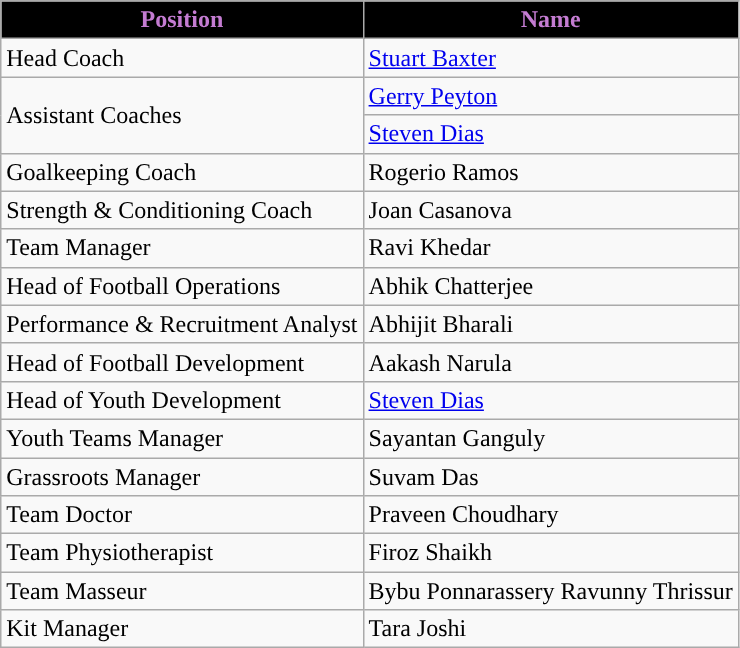<table class="wikitable">
<tr>
<th style="background:#000000; color:#C47CD2;">Position</th>
<th style="background:#000000; color:#C47CD2;">Name</th>
</tr>
<tr>
<td>Head Coach</td>
<td> <a href='#'>Stuart Baxter</a></td>
</tr>
<tr>
<td rowspan="2">Assistant Coaches</td>
<td> <a href='#'>Gerry Peyton</a></td>
</tr>
<tr>
<td> <a href='#'>Steven Dias</a></td>
</tr>
<tr>
<td>Goalkeeping Coach</td>
<td> Rogerio Ramos</td>
</tr>
<tr>
<td>Strength & Conditioning Coach</td>
<td> Joan Casanova</td>
</tr>
<tr>
<td>Team Manager</td>
<td> Ravi Khedar</td>
</tr>
<tr>
<td>Head of Football Operations</td>
<td> Abhik Chatterjee</td>
</tr>
<tr>
<td>Performance & Recruitment Analyst</td>
<td> Abhijit Bharali</td>
</tr>
<tr>
<td>Head of Football Development</td>
<td> Aakash Narula</td>
</tr>
<tr>
<td>Head of Youth Development</td>
<td> <a href='#'>Steven Dias</a></td>
</tr>
<tr>
<td>Youth Teams Manager</td>
<td> Sayantan Ganguly</td>
</tr>
<tr>
<td>Grassroots Manager</td>
<td> Suvam Das</td>
</tr>
<tr>
<td>Team Doctor</td>
<td> Praveen Choudhary</td>
</tr>
<tr>
<td>Team Physiotherapist</td>
<td> Firoz Shaikh</td>
</tr>
<tr>
<td>Team Masseur</td>
<td> Bybu Ponnarassery Ravunny Thrissur</td>
</tr>
<tr>
<td>Kit Manager</td>
<td> Tara Joshi</td>
</tr>
</table>
